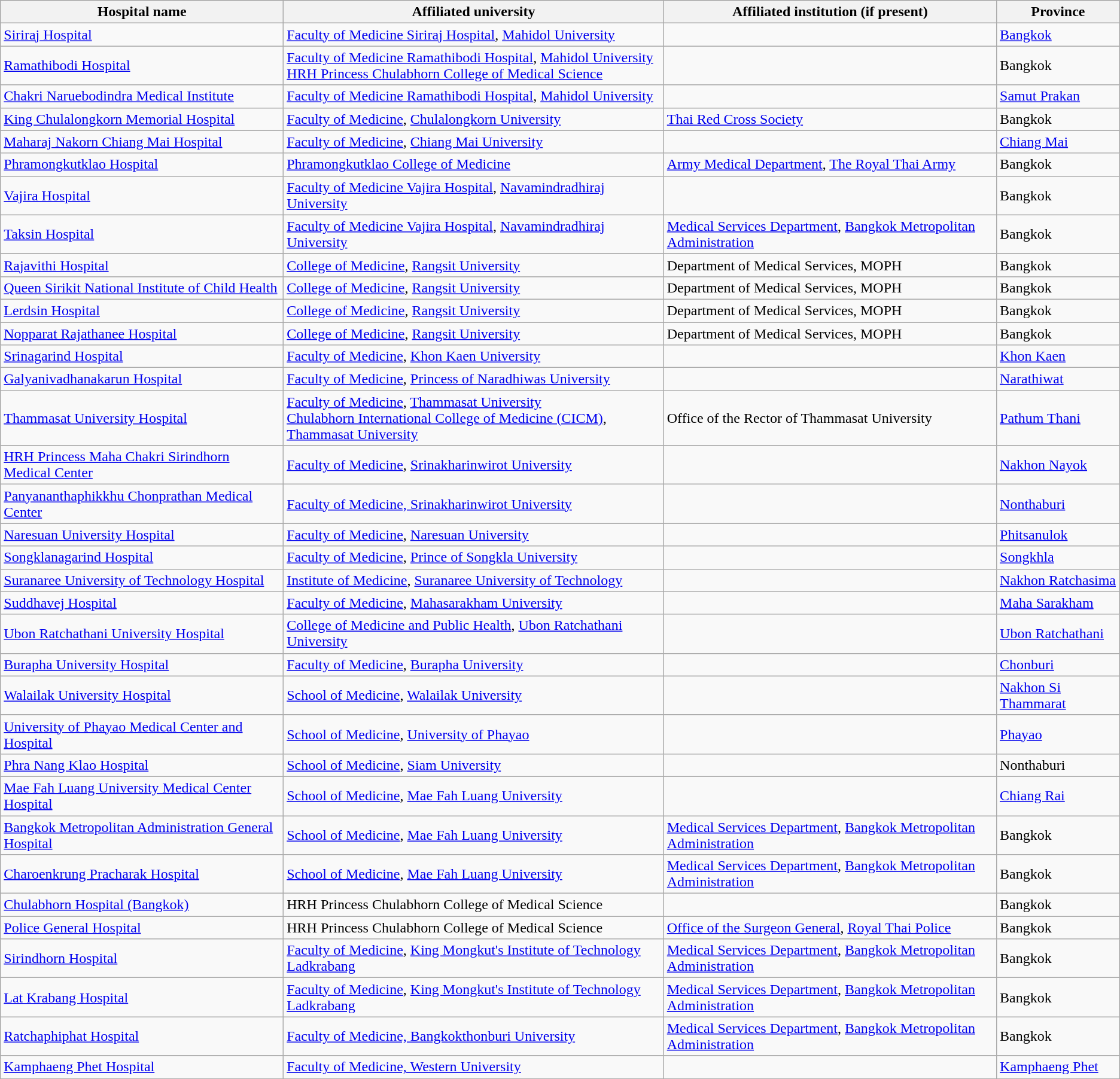<table class="wikitable sortable">
<tr>
<th>Hospital name</th>
<th>Affiliated university</th>
<th>Affiliated institution (if present)</th>
<th>Province</th>
</tr>
<tr>
<td><a href='#'>Siriraj Hospital</a></td>
<td><a href='#'>Faculty of Medicine Siriraj Hospital</a>, <a href='#'>Mahidol University</a></td>
<td></td>
<td><a href='#'>Bangkok</a></td>
</tr>
<tr>
<td><a href='#'>Ramathibodi Hospital</a></td>
<td><a href='#'>Faculty of Medicine Ramathibodi Hospital</a>, <a href='#'>Mahidol University</a><br><a href='#'>HRH Princess Chulabhorn College of Medical Science</a></td>
<td></td>
<td>Bangkok</td>
</tr>
<tr>
<td><a href='#'>Chakri Naruebodindra Medical Institute</a></td>
<td><a href='#'>Faculty of Medicine Ramathibodi Hospital</a>, <a href='#'>Mahidol University</a></td>
<td></td>
<td><a href='#'>Samut Prakan</a></td>
</tr>
<tr>
<td><a href='#'>King Chulalongkorn Memorial Hospital</a></td>
<td><a href='#'>Faculty of Medicine</a>, <a href='#'>Chulalongkorn University</a></td>
<td><a href='#'>Thai Red Cross Society</a></td>
<td>Bangkok</td>
</tr>
<tr>
<td><a href='#'>Maharaj Nakorn Chiang Mai Hospital</a></td>
<td><a href='#'>Faculty of Medicine</a>, <a href='#'>Chiang Mai University</a></td>
<td></td>
<td><a href='#'>Chiang Mai</a></td>
</tr>
<tr>
<td><a href='#'>Phramongkutklao Hospital</a></td>
<td><a href='#'>Phramongkutklao College of Medicine</a></td>
<td><a href='#'>Army Medical Department</a>, <a href='#'>The Royal Thai Army</a></td>
<td>Bangkok</td>
</tr>
<tr>
<td><a href='#'>Vajira Hospital</a></td>
<td><a href='#'>Faculty of Medicine Vajira Hospital</a>, <a href='#'>Navamindradhiraj University</a></td>
<td></td>
<td>Bangkok</td>
</tr>
<tr>
<td><a href='#'>Taksin Hospital</a></td>
<td><a href='#'>Faculty of Medicine Vajira Hospital</a>, <a href='#'>Navamindradhiraj University</a></td>
<td><a href='#'>Medical Services Department</a>, <a href='#'>Bangkok Metropolitan Administration</a></td>
<td>Bangkok</td>
</tr>
<tr>
<td><a href='#'>Rajavithi Hospital</a></td>
<td><a href='#'>College of Medicine</a>, <a href='#'>Rangsit University</a></td>
<td>Department of Medical Services, MOPH</td>
<td>Bangkok</td>
</tr>
<tr>
<td><a href='#'>Queen Sirikit National Institute of Child Health</a></td>
<td><a href='#'>College of Medicine</a>, <a href='#'>Rangsit University</a></td>
<td>Department of Medical Services, MOPH</td>
<td>Bangkok</td>
</tr>
<tr>
<td><a href='#'>Lerdsin Hospital</a></td>
<td><a href='#'>College of Medicine</a>, <a href='#'>Rangsit University</a></td>
<td>Department of Medical Services, MOPH</td>
<td>Bangkok</td>
</tr>
<tr>
<td><a href='#'>Nopparat Rajathanee Hospital</a></td>
<td><a href='#'>College of Medicine</a>, <a href='#'>Rangsit University</a></td>
<td>Department of Medical Services, MOPH</td>
<td>Bangkok</td>
</tr>
<tr>
<td><a href='#'>Srinagarind Hospital</a></td>
<td><a href='#'>Faculty of Medicine</a>, <a href='#'>Khon Kaen University</a></td>
<td></td>
<td><a href='#'>Khon Kaen</a></td>
</tr>
<tr>
<td><a href='#'>Galyanivadhanakarun Hospital</a></td>
<td><a href='#'>Faculty of Medicine</a>, <a href='#'>Princess of Naradhiwas University</a></td>
<td></td>
<td><a href='#'>Narathiwat</a></td>
</tr>
<tr>
<td><a href='#'>Thammasat University Hospital</a></td>
<td><a href='#'>Faculty of Medicine</a>, <a href='#'>Thammasat University</a><br><a href='#'>Chulabhorn International College of Medicine (CICM)</a>, <a href='#'>Thammasat University</a></td>
<td>Office of the Rector of Thammasat University</td>
<td><a href='#'>Pathum Thani</a></td>
</tr>
<tr>
<td><a href='#'>HRH Princess Maha Chakri Sirindhorn Medical Center</a></td>
<td><a href='#'>Faculty of Medicine</a>, <a href='#'>Srinakharinwirot University</a></td>
<td></td>
<td><a href='#'>Nakhon Nayok</a></td>
</tr>
<tr>
<td><a href='#'>Panyananthaphikkhu Chonprathan Medical Center</a></td>
<td><a href='#'>Faculty of Medicine, Srinakharinwirot University</a></td>
<td></td>
<td><a href='#'>Nonthaburi</a></td>
</tr>
<tr>
<td><a href='#'>Naresuan University Hospital</a></td>
<td><a href='#'>Faculty of Medicine</a>, <a href='#'>Naresuan University</a></td>
<td></td>
<td><a href='#'>Phitsanulok</a></td>
</tr>
<tr>
<td><a href='#'>Songklanagarind Hospital</a></td>
<td><a href='#'>Faculty of Medicine</a>, <a href='#'>Prince of Songkla University</a></td>
<td></td>
<td><a href='#'>Songkhla</a></td>
</tr>
<tr>
<td><a href='#'>Suranaree University of Technology Hospital</a></td>
<td><a href='#'>Institute of Medicine</a>, <a href='#'>Suranaree University of Technology</a></td>
<td></td>
<td><a href='#'>Nakhon Ratchasima</a></td>
</tr>
<tr>
<td><a href='#'>Suddhavej Hospital</a></td>
<td><a href='#'>Faculty of Medicine</a>, <a href='#'>Mahasarakham University</a></td>
<td></td>
<td><a href='#'>Maha Sarakham</a></td>
</tr>
<tr>
<td><a href='#'>Ubon Ratchathani University Hospital</a></td>
<td><a href='#'>College of Medicine and Public Health</a>, <a href='#'>Ubon Ratchathani University</a></td>
<td></td>
<td><a href='#'>Ubon Ratchathani</a></td>
</tr>
<tr>
<td><a href='#'>Burapha University Hospital</a></td>
<td><a href='#'>Faculty of Medicine</a>, <a href='#'>Burapha University</a></td>
<td></td>
<td><a href='#'>Chonburi</a></td>
</tr>
<tr>
<td><a href='#'>Walailak University Hospital</a></td>
<td><a href='#'>School of Medicine</a>, <a href='#'>Walailak University</a></td>
<td></td>
<td><a href='#'>Nakhon Si Thammarat</a></td>
</tr>
<tr>
<td><a href='#'>University of Phayao Medical Center and Hospital</a></td>
<td><a href='#'>School of Medicine</a>, <a href='#'>University of Phayao</a></td>
<td></td>
<td><a href='#'>Phayao</a></td>
</tr>
<tr>
<td><a href='#'>Phra Nang Klao Hospital</a></td>
<td><a href='#'>School of Medicine</a>, <a href='#'>Siam University</a></td>
<td></td>
<td>Nonthaburi</td>
</tr>
<tr>
<td><a href='#'>Mae Fah Luang University Medical Center Hospital</a></td>
<td><a href='#'>School of Medicine</a>, <a href='#'>Mae Fah Luang University</a></td>
<td></td>
<td><a href='#'>Chiang Rai</a></td>
</tr>
<tr>
<td><a href='#'>Bangkok Metropolitan Administration General Hospital</a></td>
<td><a href='#'>School of Medicine</a>, <a href='#'>Mae Fah Luang University</a></td>
<td><a href='#'>Medical Services Department</a>, <a href='#'>Bangkok Metropolitan Administration</a></td>
<td>Bangkok</td>
</tr>
<tr>
<td><a href='#'>Charoenkrung Pracharak Hospital</a></td>
<td><a href='#'>School of Medicine</a>, <a href='#'>Mae Fah Luang University</a></td>
<td><a href='#'>Medical Services Department</a>, <a href='#'>Bangkok Metropolitan Administration</a></td>
<td>Bangkok</td>
</tr>
<tr>
<td><a href='#'>Chulabhorn Hospital (Bangkok)</a></td>
<td>HRH Princess Chulabhorn College of Medical Science</td>
<td></td>
<td>Bangkok</td>
</tr>
<tr>
<td><a href='#'>Police General Hospital</a></td>
<td>HRH Princess Chulabhorn College of Medical Science</td>
<td><a href='#'>Office of the Surgeon General</a>, <a href='#'>Royal Thai Police</a></td>
<td>Bangkok</td>
</tr>
<tr>
<td><a href='#'>Sirindhorn Hospital</a></td>
<td><a href='#'>Faculty of Medicine</a>, <a href='#'>King Mongkut's Institute of Technology Ladkrabang</a></td>
<td><a href='#'>Medical Services Department</a>, <a href='#'>Bangkok Metropolitan Administration</a></td>
<td>Bangkok</td>
</tr>
<tr>
<td><a href='#'>Lat Krabang Hospital</a></td>
<td><a href='#'>Faculty of Medicine</a>, <a href='#'>King Mongkut's Institute of Technology Ladkrabang</a></td>
<td><a href='#'>Medical Services Department</a>, <a href='#'>Bangkok Metropolitan Administration</a></td>
<td>Bangkok</td>
</tr>
<tr>
<td><a href='#'>Ratchaphiphat Hospital</a></td>
<td><a href='#'>Faculty of Medicine, Bangkokthonburi University</a></td>
<td><a href='#'>Medical Services Department</a>, <a href='#'>Bangkok Metropolitan Administration</a></td>
<td>Bangkok</td>
</tr>
<tr>
<td><a href='#'>Kamphaeng Phet Hospital</a></td>
<td><a href='#'>Faculty of Medicine, Western University</a></td>
<td></td>
<td><a href='#'>Kamphaeng Phet</a></td>
</tr>
</table>
